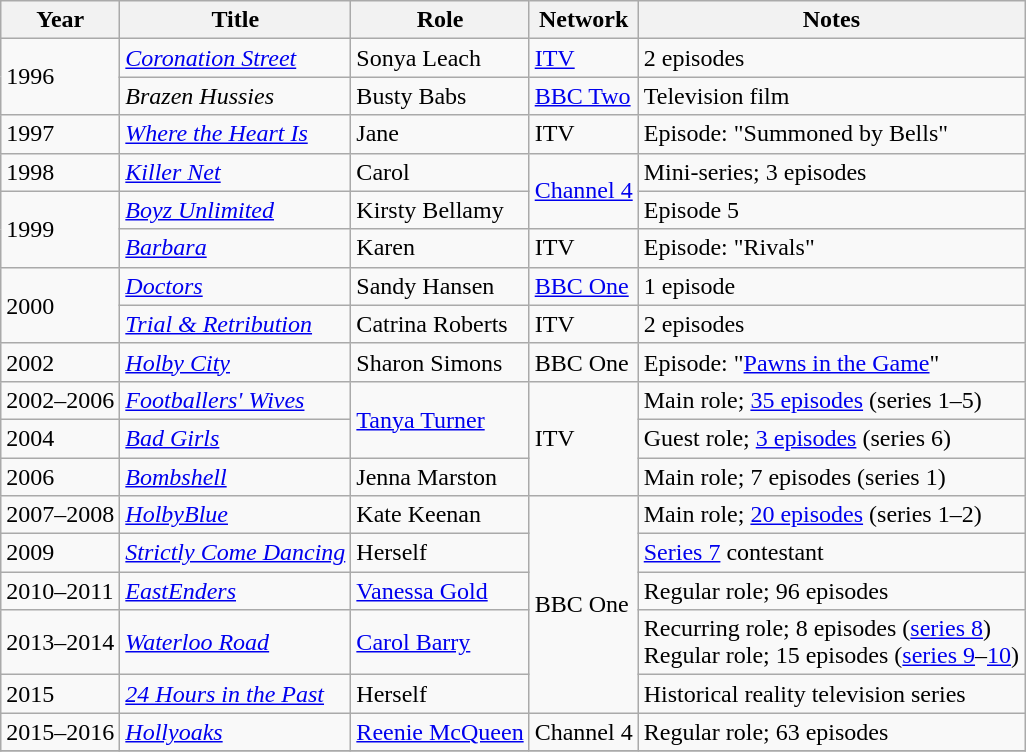<table class="wikitable sortable">
<tr>
<th>Year</th>
<th>Title</th>
<th>Role</th>
<th>Network</th>
<th class="unsortable">Notes</th>
</tr>
<tr>
<td rowspan=2>1996</td>
<td><em><a href='#'>Coronation Street</a></em></td>
<td>Sonya Leach</td>
<td><a href='#'>ITV</a></td>
<td>2 episodes</td>
</tr>
<tr>
<td><em>Brazen Hussies</em></td>
<td>Busty Babs</td>
<td><a href='#'>BBC Two</a></td>
<td>Television film</td>
</tr>
<tr>
<td>1997</td>
<td><em><a href='#'>Where the Heart Is</a></em></td>
<td>Jane</td>
<td>ITV</td>
<td>Episode: "Summoned by Bells"</td>
</tr>
<tr>
<td>1998</td>
<td><em><a href='#'>Killer Net</a></em></td>
<td>Carol</td>
<td rowspan=2><a href='#'>Channel 4</a></td>
<td>Mini-series; 3 episodes</td>
</tr>
<tr>
<td rowspan=2>1999</td>
<td><em><a href='#'>Boyz Unlimited</a></em></td>
<td>Kirsty Bellamy</td>
<td>Episode 5</td>
</tr>
<tr>
<td><em><a href='#'>Barbara</a></em></td>
<td>Karen</td>
<td>ITV</td>
<td>Episode: "Rivals"</td>
</tr>
<tr>
<td rowspan=2>2000</td>
<td><em><a href='#'>Doctors</a></em></td>
<td>Sandy Hansen</td>
<td><a href='#'>BBC One</a></td>
<td>1 episode</td>
</tr>
<tr>
<td><em><a href='#'>Trial & Retribution</a></em></td>
<td>Catrina Roberts</td>
<td>ITV</td>
<td>2 episodes</td>
</tr>
<tr>
<td>2002</td>
<td><em><a href='#'>Holby City</a></em></td>
<td>Sharon Simons</td>
<td>BBC One</td>
<td>Episode: "<a href='#'>Pawns in the Game</a>"</td>
</tr>
<tr>
<td>2002–2006</td>
<td><em><a href='#'>Footballers' Wives</a></em></td>
<td rowspan=2><a href='#'>Tanya Turner</a></td>
<td rowspan=3>ITV</td>
<td>Main role; <a href='#'>35 episodes</a> (series 1–5)</td>
</tr>
<tr>
<td>2004</td>
<td><em><a href='#'>Bad Girls</a></em></td>
<td>Guest role; <a href='#'>3 episodes</a> (series 6)</td>
</tr>
<tr>
<td>2006</td>
<td><em><a href='#'>Bombshell</a></em></td>
<td>Jenna Marston</td>
<td>Main role; 7 episodes (series 1)</td>
</tr>
<tr>
<td>2007–2008</td>
<td><em><a href='#'>HolbyBlue</a></em></td>
<td>Kate Keenan</td>
<td rowspan=5>BBC One</td>
<td>Main role; <a href='#'>20 episodes</a> (series 1–2)</td>
</tr>
<tr>
<td>2009</td>
<td><em><a href='#'>Strictly Come Dancing</a></em></td>
<td>Herself</td>
<td><a href='#'>Series 7</a> contestant</td>
</tr>
<tr>
<td>2010–2011</td>
<td><em><a href='#'>EastEnders</a></em></td>
<td><a href='#'>Vanessa Gold</a></td>
<td>Regular role; 96 episodes</td>
</tr>
<tr>
<td>2013–2014</td>
<td><em><a href='#'>Waterloo Road</a></em></td>
<td><a href='#'>Carol Barry</a></td>
<td>Recurring role; 8 episodes (<a href='#'>series 8</a>) <br> Regular role; 15 episodes (<a href='#'>series 9</a>–<a href='#'>10</a>)</td>
</tr>
<tr>
<td>2015</td>
<td><em><a href='#'>24 Hours in the Past</a></em></td>
<td>Herself</td>
<td>Historical reality television series</td>
</tr>
<tr>
<td>2015–2016</td>
<td><em><a href='#'>Hollyoaks</a></em></td>
<td><a href='#'>Reenie McQueen</a></td>
<td>Channel 4</td>
<td>Regular role; 63 episodes</td>
</tr>
<tr>
</tr>
</table>
